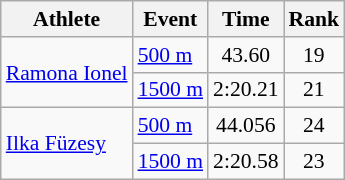<table class="wikitable" style="font-size:90%">
<tr>
<th>Athlete</th>
<th>Event</th>
<th>Time</th>
<th>Rank</th>
</tr>
<tr align=center>
<td align=left rowspan=2><a href='#'>Ramona Ionel</a></td>
<td align=left><a href='#'>500 m</a></td>
<td>43.60</td>
<td>19</td>
</tr>
<tr align=center>
<td align=left><a href='#'>1500 m</a></td>
<td>2:20.21</td>
<td>21</td>
</tr>
<tr align=center>
<td align=left rowspan=2><a href='#'>Ilka Füzesy</a></td>
<td align=left><a href='#'>500 m</a></td>
<td>44.056</td>
<td>24</td>
</tr>
<tr align=center>
<td align=left><a href='#'>1500 m</a></td>
<td>2:20.58</td>
<td>23</td>
</tr>
</table>
